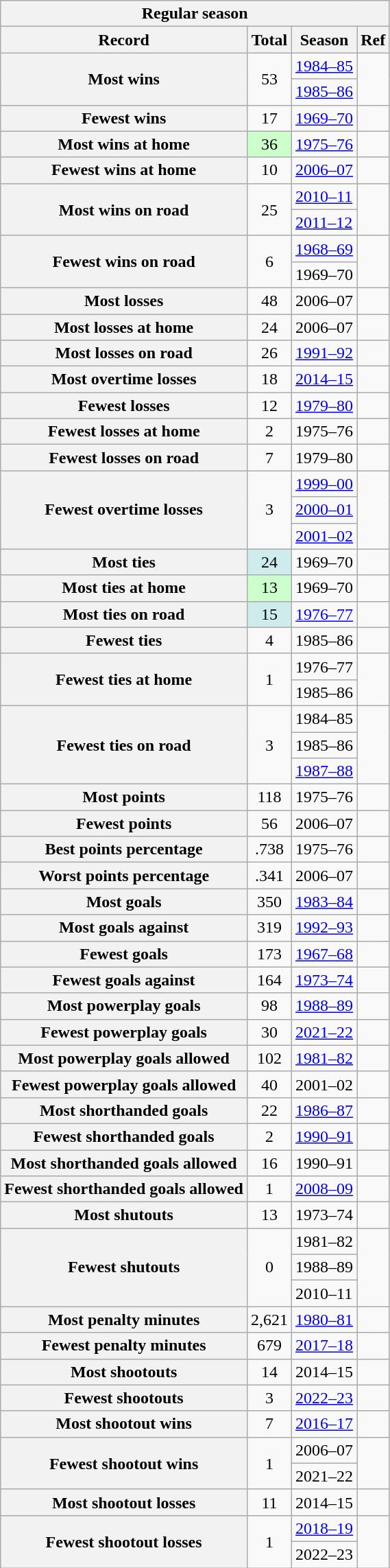<table class="wikitable plainrowheaders">
<tr>
<th colspan="4" align="center">Regular season</th>
</tr>
<tr>
<th scope="col">Record</th>
<th scope="col">Total</th>
<th scope="col">Season</th>
<th scope="col">Ref</th>
</tr>
<tr>
<th scope="row" rowspan="2">Most wins</th>
<td align="center" rowspan="2">53</td>
<td><a href='#'>1984–85</a></td>
<td rowspan="2"></td>
</tr>
<tr>
<td><a href='#'>1985–86</a></td>
</tr>
<tr>
<th scope="row">Fewest wins</th>
<td align="center">17</td>
<td><a href='#'>1969–70</a></td>
<td></td>
</tr>
<tr>
<th scope="row">Most wins at home</th>
<td style="background: #CCFFCC;" align="center">36</td>
<td><a href='#'>1975–76</a></td>
<td></td>
</tr>
<tr>
<th scope="row">Fewest wins at home</th>
<td align="center">10</td>
<td><a href='#'>2006–07</a></td>
<td></td>
</tr>
<tr>
<th scope="row" rowspan="2">Most wins on road</th>
<td align="center" rowspan="2">25</td>
<td><a href='#'>2010–11</a></td>
<td rowspan="2"></td>
</tr>
<tr>
<td><a href='#'>2011–12</a></td>
</tr>
<tr>
<th scope="row" rowspan="2">Fewest wins on road</th>
<td align="center" rowspan="2">6</td>
<td><a href='#'>1968–69</a></td>
<td rowspan="2"></td>
</tr>
<tr>
<td>1969–70</td>
</tr>
<tr>
<th scope="row">Most losses</th>
<td align="center">48</td>
<td>2006–07</td>
<td></td>
</tr>
<tr>
<th scope="row">Most losses at home</th>
<td align="center">24</td>
<td>2006–07</td>
<td></td>
</tr>
<tr>
<th scope="row">Most losses on road</th>
<td align="center">26</td>
<td><a href='#'>1991–92</a></td>
<td></td>
</tr>
<tr>
<th scope="row">Most overtime losses</th>
<td align="center">18</td>
<td><a href='#'>2014–15</a></td>
<td></td>
</tr>
<tr>
<th scope="row">Fewest losses</th>
<td align="center">12</td>
<td><a href='#'>1979–80</a></td>
<td></td>
</tr>
<tr>
<th scope="row">Fewest losses at home</th>
<td align="center">2</td>
<td>1975–76</td>
<td></td>
</tr>
<tr>
<th scope="row">Fewest losses on road</th>
<td align="center">7</td>
<td>1979–80</td>
<td></td>
</tr>
<tr>
<th scope="row" rowspan="3">Fewest overtime losses</th>
<td align="center" rowspan="3">3</td>
<td><a href='#'>1999–00</a></td>
<td rowspan="3"></td>
</tr>
<tr>
<td><a href='#'>2000–01</a></td>
</tr>
<tr>
<td><a href='#'>2001–02</a></td>
</tr>
<tr>
<th scope="row">Most ties</th>
<td style="background: #CFECEC;" align="center">24</td>
<td>1969–70</td>
<td></td>
</tr>
<tr>
<th scope="row">Most ties at home</th>
<td style="background: #CCFFCC;" align="center">13</td>
<td>1969–70</td>
<td></td>
</tr>
<tr>
<th scope="row">Most ties on road</th>
<td style="background: #CFECEC;" align="center">15</td>
<td><a href='#'>1976–77</a></td>
<td></td>
</tr>
<tr>
<th scope="row">Fewest ties</th>
<td align="center">4</td>
<td>1985–86</td>
<td></td>
</tr>
<tr>
<th scope="row" rowspan="2">Fewest ties at home</th>
<td align="center" rowspan="2">1</td>
<td>1976–77</td>
<td rowspan="2"></td>
</tr>
<tr>
<td>1985–86</td>
</tr>
<tr>
<th scope="row" rowspan="3">Fewest ties on road</th>
<td align="center" rowspan="3">3</td>
<td>1984–85</td>
<td rowspan="3"></td>
</tr>
<tr>
<td>1985–86</td>
</tr>
<tr>
<td><a href='#'>1987–88</a></td>
</tr>
<tr>
<th scope="row">Most points</th>
<td align="center">118</td>
<td>1975–76</td>
<td></td>
</tr>
<tr>
<th scope="row">Fewest points</th>
<td align="center">56</td>
<td>2006–07</td>
<td></td>
</tr>
<tr>
<th scope="row">Best points percentage</th>
<td align="center">.738</td>
<td>1975–76</td>
<td></td>
</tr>
<tr>
<th scope="row">Worst points percentage</th>
<td align="center">.341</td>
<td>2006–07</td>
<td></td>
</tr>
<tr>
<th scope="row">Most goals</th>
<td align="center">350</td>
<td><a href='#'>1983–84</a></td>
<td></td>
</tr>
<tr>
<th scope="row">Most goals against</th>
<td align="center">319</td>
<td><a href='#'>1992–93</a></td>
<td></td>
</tr>
<tr>
<th scope="row">Fewest goals</th>
<td align="center">173</td>
<td><a href='#'>1967–68</a></td>
<td></td>
</tr>
<tr>
<th scope="row">Fewest goals against</th>
<td align="center">164</td>
<td><a href='#'>1973–74</a></td>
<td></td>
</tr>
<tr>
<th scope="row">Most powerplay goals</th>
<td align="center">98</td>
<td><a href='#'>1988–89</a></td>
<td></td>
</tr>
<tr>
<th scope="row">Fewest powerplay goals</th>
<td align="center">30</td>
<td><a href='#'>2021–22</a></td>
<td></td>
</tr>
<tr>
<th scope="row">Most powerplay goals allowed</th>
<td align="center">102</td>
<td><a href='#'>1981–82</a></td>
<td></td>
</tr>
<tr>
<th scope="row">Fewest powerplay goals allowed</th>
<td align="center">40</td>
<td>2001–02</td>
<td></td>
</tr>
<tr>
<th scope="row">Most shorthanded goals</th>
<td align="center">22</td>
<td><a href='#'>1986–87</a></td>
<td></td>
</tr>
<tr>
<th scope="row">Fewest shorthanded goals</th>
<td align="center">2</td>
<td><a href='#'>1990–91</a></td>
<td></td>
</tr>
<tr>
<th scope="row">Most shorthanded goals allowed</th>
<td align="center">16</td>
<td>1990–91</td>
<td></td>
</tr>
<tr>
<th scope="row">Fewest shorthanded goals allowed</th>
<td align="center">1</td>
<td><a href='#'>2008–09</a></td>
<td></td>
</tr>
<tr>
<th scope="row">Most shutouts</th>
<td align="center">13</td>
<td>1973–74</td>
<td></td>
</tr>
<tr>
<th scope="row" rowspan="3">Fewest shutouts</th>
<td align="center" rowspan="3">0</td>
<td>1981–82</td>
<td rowspan="3"></td>
</tr>
<tr>
<td>1988–89</td>
</tr>
<tr>
<td>2010–11</td>
</tr>
<tr>
<th scope="row">Most penalty minutes</th>
<td align="center">2,621</td>
<td><a href='#'>1980–81</a></td>
<td></td>
</tr>
<tr>
<th scope="row">Fewest penalty minutes</th>
<td align="center">679</td>
<td><a href='#'>2017–18</a></td>
<td></td>
</tr>
<tr>
<th scope="row">Most shootouts</th>
<td align="center">14</td>
<td>2014–15</td>
<td></td>
</tr>
<tr>
<th scope="row">Fewest shootouts</th>
<td align="center">3</td>
<td><a href='#'>2022–23</a></td>
<td></td>
</tr>
<tr>
<th scope="row">Most shootout wins</th>
<td align="center">7</td>
<td><a href='#'>2016–17</a></td>
<td></td>
</tr>
<tr>
<th scope="row" rowspan="2">Fewest shootout wins</th>
<td align="center" rowspan="2">1</td>
<td>2006–07</td>
<td rowspan="2"></td>
</tr>
<tr>
<td>2021–22</td>
</tr>
<tr>
<th scope="row">Most shootout losses</th>
<td align="center">11</td>
<td>2014–15</td>
<td></td>
</tr>
<tr>
<th scope="row" rowspan="2">Fewest shootout losses</th>
<td align="center" rowspan="2">1</td>
<td><a href='#'>2018–19</a></td>
<td rowspan="2"></td>
</tr>
<tr>
<td>2022–23</td>
</tr>
</table>
